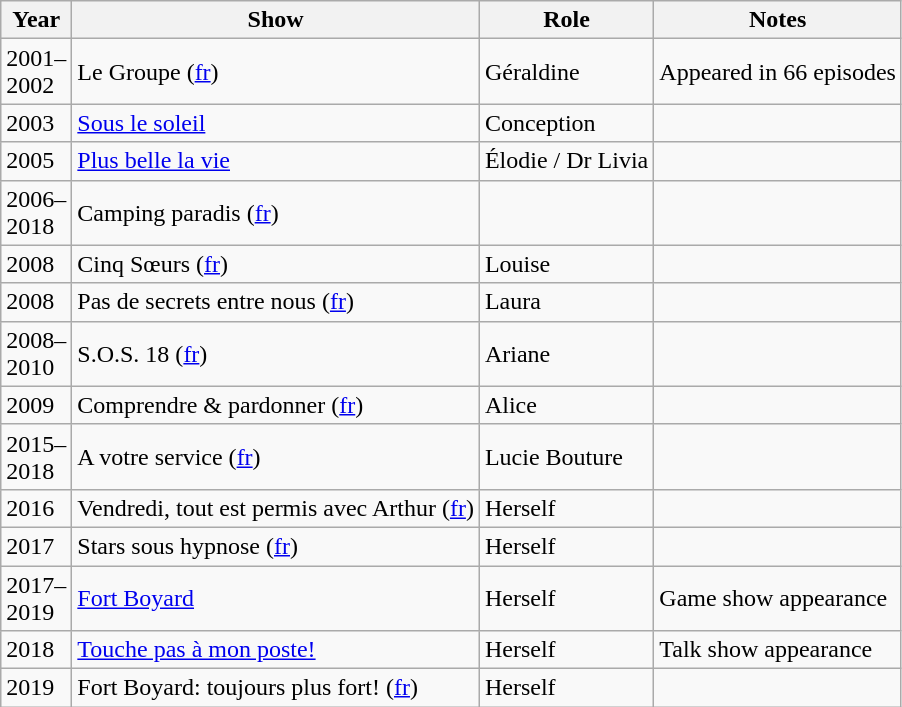<table class="wikitable">
<tr>
<th>Year</th>
<th>Show</th>
<th>Role</th>
<th>Notes</th>
</tr>
<tr>
<td>2001–<br>2002</td>
<td>Le Groupe (<a href='#'>fr</a>)</td>
<td>Géraldine</td>
<td>Appeared in 66 episodes</td>
</tr>
<tr>
<td>2003</td>
<td><a href='#'>Sous le soleil</a></td>
<td>Conception</td>
<td></td>
</tr>
<tr>
<td>2005</td>
<td><a href='#'>Plus belle la vie</a></td>
<td>Élodie / Dr Livia</td>
<td></td>
</tr>
<tr>
<td>2006–<br>2018</td>
<td>Camping paradis (<a href='#'>fr</a>)</td>
<td></td>
<td></td>
</tr>
<tr>
<td>2008</td>
<td>Cinq Sœurs (<a href='#'>fr</a>)</td>
<td>Louise</td>
<td></td>
</tr>
<tr>
<td>2008</td>
<td>Pas de secrets entre nous (<a href='#'>fr</a>)</td>
<td>Laura</td>
<td></td>
</tr>
<tr>
<td>2008–<br>2010</td>
<td>S.O.S. 18 (<a href='#'>fr</a>)</td>
<td>Ariane</td>
<td></td>
</tr>
<tr>
<td>2009</td>
<td>Comprendre & pardonner (<a href='#'>fr</a>)</td>
<td>Alice</td>
<td></td>
</tr>
<tr>
<td>2015–<br>2018</td>
<td>A votre service (<a href='#'>fr</a>)</td>
<td>Lucie Bouture</td>
<td></td>
</tr>
<tr>
<td>2016</td>
<td>Vendredi, tout est permis avec Arthur (<a href='#'>fr</a>)</td>
<td>Herself</td>
<td></td>
</tr>
<tr>
<td>2017</td>
<td>Stars sous hypnose (<a href='#'>fr</a>)</td>
<td>Herself</td>
<td></td>
</tr>
<tr>
<td>2017–<br>2019</td>
<td><a href='#'>Fort Boyard</a></td>
<td>Herself</td>
<td>Game show appearance</td>
</tr>
<tr>
<td>2018</td>
<td><a href='#'>Touche pas à mon poste!</a></td>
<td>Herself</td>
<td>Talk show appearance</td>
</tr>
<tr>
<td>2019</td>
<td>Fort Boyard: toujours plus fort! (<a href='#'>fr</a>)</td>
<td>Herself</td>
<td></td>
</tr>
</table>
